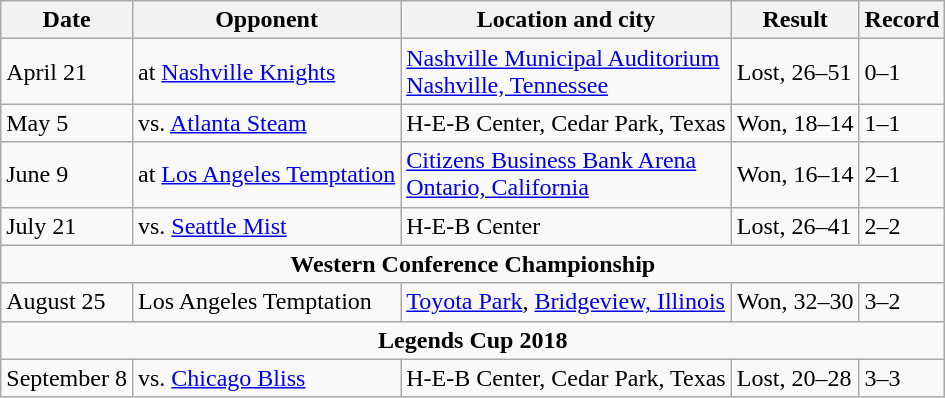<table class="wikitable">
<tr>
<th>Date</th>
<th>Opponent</th>
<th>Location and city</th>
<th>Result</th>
<th>Record</th>
</tr>
<tr>
<td>April 21</td>
<td>at <a href='#'>Nashville Knights</a></td>
<td><a href='#'>Nashville Municipal Auditorium</a><br><a href='#'>Nashville, Tennessee</a></td>
<td>Lost, 26–51</td>
<td>0–1</td>
</tr>
<tr>
<td>May 5</td>
<td>vs. <a href='#'>Atlanta Steam</a></td>
<td>H-E-B Center, Cedar Park, Texas</td>
<td>Won, 18–14</td>
<td>1–1</td>
</tr>
<tr>
<td>June 9</td>
<td>at <a href='#'>Los Angeles Temptation</a></td>
<td><a href='#'>Citizens Business Bank Arena</a> <br> <a href='#'>Ontario, California</a></td>
<td>Won, 16–14</td>
<td>2–1</td>
</tr>
<tr>
<td>July 21</td>
<td>vs. <a href='#'>Seattle Mist</a></td>
<td>H-E-B Center</td>
<td>Lost, 26–41</td>
<td>2–2</td>
</tr>
<tr>
<td colspan=7 style="text-align:center;"><strong>Western Conference Championship</strong></td>
</tr>
<tr>
<td>August 25</td>
<td>Los Angeles Temptation</td>
<td><a href='#'>Toyota Park</a>, <a href='#'>Bridgeview, Illinois</a></td>
<td>Won, 32–30</td>
<td>3–2</td>
</tr>
<tr>
<td colspan=7 style="text-align:center;"><strong>Legends Cup 2018</strong></td>
</tr>
<tr>
<td>September 8</td>
<td>vs. <a href='#'>Chicago Bliss</a></td>
<td>H-E-B Center, Cedar Park, Texas</td>
<td>Lost, 20–28</td>
<td>3–3</td>
</tr>
</table>
